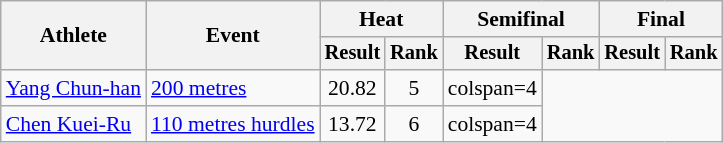<table class="wikitable" style="font-size:90%">
<tr>
<th rowspan="2">Athlete</th>
<th rowspan="2">Event</th>
<th colspan="2">Heat</th>
<th colspan="2">Semifinal</th>
<th colspan="2">Final</th>
</tr>
<tr style="font-size:95%">
<th>Result</th>
<th>Rank</th>
<th>Result</th>
<th>Rank</th>
<th>Result</th>
<th>Rank</th>
</tr>
<tr align=center>
<td align=left><a href='#'>Yang Chun-han</a></td>
<td align=left><a href='#'>200 metres</a></td>
<td>20.82</td>
<td>5</td>
<td>colspan=4 </td>
</tr>
<tr align=center>
<td align=left><a href='#'>Chen Kuei-Ru</a></td>
<td align=left><a href='#'>110 metres hurdles</a></td>
<td>13.72</td>
<td>6</td>
<td>colspan=4 </td>
</tr>
</table>
